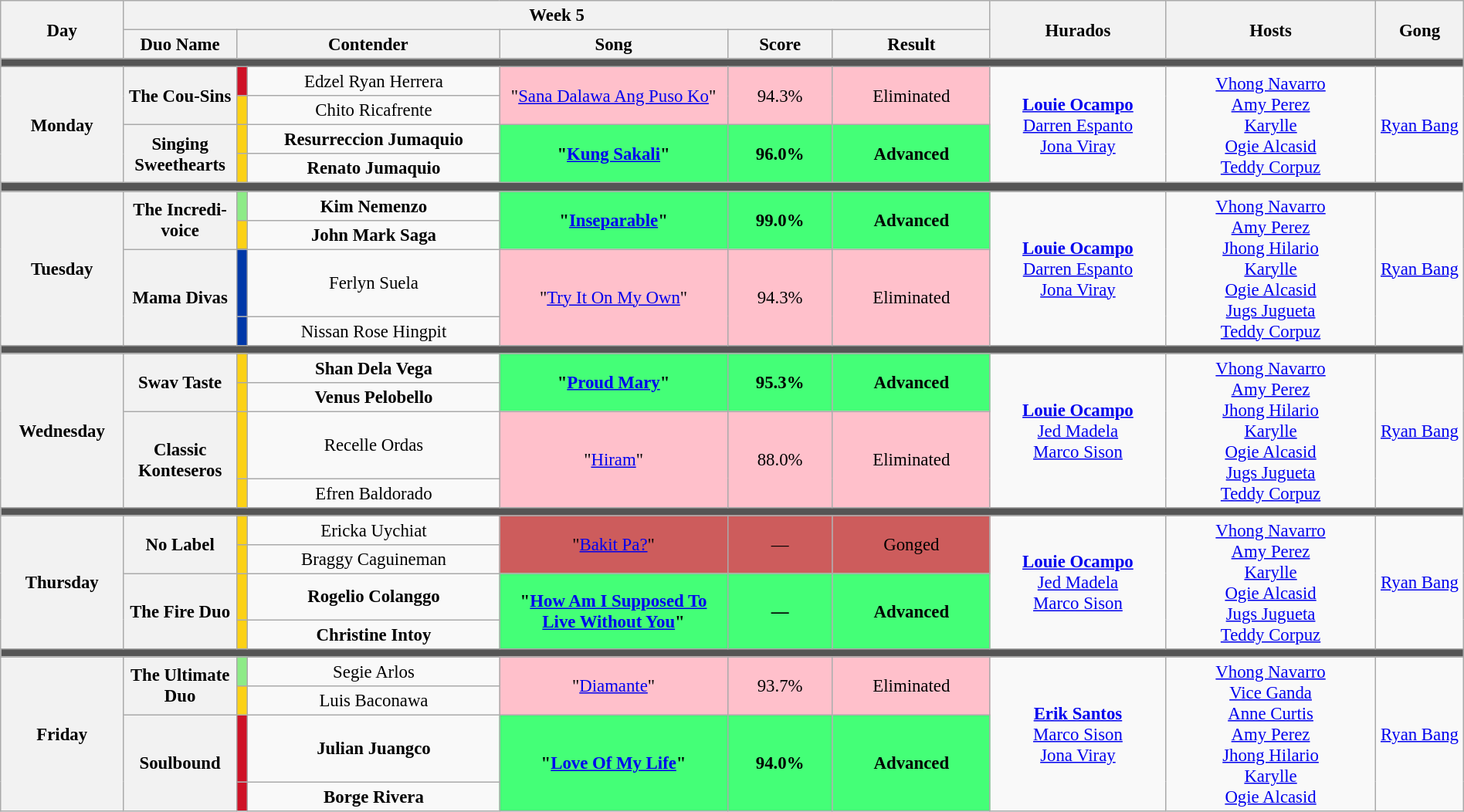<table class="wikitable mw-collapsible mw-collapsed" style="text-align:center; width:100%;font-size:95%;">
<tr>
<th rowspan="2" width="07%">Day</th>
<th colspan="6">Week 5</th>
<th rowspan="2" width="10%">Hurados</th>
<th rowspan="2" width="12%">Hosts</th>
<th rowspan="2" width="05%">Gong</th>
</tr>
<tr>
<th width="5%">Duo Name</th>
<th colspan="2" width="15%">Contender</th>
<th width="13%">Song</th>
<th width="06%">Score</th>
<th width="09%">Result</th>
</tr>
<tr>
<td colspan="10" style="background:#555;"></td>
</tr>
<tr>
<th rowspan="4">Monday<br><small></small></th>
<th rowspan="2">The Cou-Sins</th>
<th style="background-color:#CE1126;"></th>
<td>Edzel Ryan Herrera</td>
<td rowspan="2" style="background:pink;">"<a href='#'>Sana Dalawa Ang Puso Ko</a>"</td>
<td rowspan="2" style="background-color:pink;">94.3%</td>
<td rowspan="2" style="background-color:pink;">Eliminated</td>
<td rowspan="4"><strong><a href='#'>Louie Ocampo</a></strong><br><a href='#'>Darren Espanto</a><br><a href='#'>Jona Viray</a></td>
<td rowspan="4"><a href='#'>Vhong Navarro</a><br><a href='#'>Amy Perez</a><br><a href='#'>Karylle</a><br><a href='#'>Ogie Alcasid</a><br><a href='#'>Teddy Corpuz</a></td>
<td rowspan="4"><a href='#'>Ryan Bang</a></td>
</tr>
<tr>
<th style="background:#FCD116"></th>
<td>Chito Ricafrente</td>
</tr>
<tr>
<th rowspan="2">Singing Sweethearts</th>
<td style="background-color:#FCD116;"></td>
<td><strong>Resurreccion Jumaquio</strong></td>
<td rowspan="2" style="background:#44ff77;"><strong>"<a href='#'>Kung Sakali</a>"</strong></td>
<td rowspan="2" style="background:#44ff77;"><strong>96.0%</strong></td>
<td rowspan="2" style="background:#44ff77;"><strong>Advanced</strong></td>
</tr>
<tr>
<td style="background-color:#FCD116;"></td>
<td><strong>Renato Jumaquio</strong></td>
</tr>
<tr>
<td colspan="10" style="background:#555;"></td>
</tr>
<tr>
<th rowspan="4">Tuesday<br><small></small></th>
<th rowspan="2">The Incredi-voice</th>
<td style="background-color:#8deb87;"></td>
<td><strong>Kim Nemenzo</strong></td>
<td rowspan="2" style="background:#44ff77;"><strong>"<a href='#'>Inseparable</a>"</strong></td>
<td rowspan="2" style="background:#44ff77;"><strong>99.0%</strong></td>
<td rowspan="2" style="background:#44ff77;"><strong>Advanced</strong></td>
<td rowspan="4"><strong><a href='#'>Louie Ocampo</a></strong><br><a href='#'>Darren Espanto</a><br><a href='#'>Jona Viray</a></td>
<td rowspan="4"><a href='#'>Vhong Navarro</a><br><a href='#'>Amy Perez</a><br><a href='#'>Jhong Hilario</a><br><a href='#'>Karylle</a><br><a href='#'>Ogie Alcasid</a><br><a href='#'>Jugs Jugueta</a><br><a href='#'>Teddy Corpuz</a></td>
<td rowspan="4"><a href='#'>Ryan Bang</a></td>
</tr>
<tr>
<td style="background-color:#FCD116;"></td>
<td><strong>John Mark Saga</strong></td>
</tr>
<tr>
<th rowspan="2">Mama Divas</th>
<td style="background-color:#0038A8;"></td>
<td>Ferlyn Suela</td>
<td rowspan="2" style="background:pink;">"<a href='#'>Try It On My Own</a>"</td>
<td rowspan="2" style="background:pink;">94.3%</td>
<td rowspan="2" style="background:pink;">Eliminated</td>
</tr>
<tr>
<td style="background-color:#0038A8;"></td>
<td>Nissan Rose Hingpit</td>
</tr>
<tr>
<td colspan="10" style="background:#555;"></td>
</tr>
<tr>
<th rowspan="4">Wednesday<br><small></small></th>
<th rowspan="2">Swav Taste</th>
<td style="background-color:#FCD116;"></td>
<td><strong>Shan Dela Vega</strong></td>
<td rowspan="2" style="background:#44ff77;"><strong>"<a href='#'>Proud Mary</a>"</strong></td>
<td rowspan="2" style="background:#44ff77;"><strong>95.3%</strong></td>
<td rowspan="2" style="background:#44ff77;"><strong>Advanced</strong></td>
<td rowspan="4"><strong><a href='#'>Louie Ocampo</a></strong><br><a href='#'>Jed Madela</a><br><a href='#'>Marco Sison</a></td>
<td rowspan="4"><a href='#'>Vhong Navarro</a><br><a href='#'>Amy Perez</a><br><a href='#'>Jhong Hilario</a><br><a href='#'>Karylle</a><br><a href='#'>Ogie Alcasid</a><br><a href='#'>Jugs Jugueta</a><br><a href='#'>Teddy Corpuz</a></td>
<td rowspan="4"><a href='#'>Ryan Bang</a></td>
</tr>
<tr>
<td style="background-color:#FCD116;"></td>
<td><strong>Venus Pelobello</strong></td>
</tr>
<tr>
<th rowspan="2">Classic Konteseros</th>
<td style="background-color:#FCD116;"></td>
<td>Recelle Ordas</td>
<td rowspan="2" style="background:pink;">"<a href='#'>Hiram</a>"</td>
<td rowspan="2" style="background:pink;">88.0%</td>
<td rowspan="2" style="background:pink;">Eliminated</td>
</tr>
<tr>
<td style="background-color:#FCD116;"></td>
<td>Efren Baldorado</td>
</tr>
<tr>
<td colspan="10" style="background:#555;"></td>
</tr>
<tr>
<th rowspan="4">Thursday<br><small></small></th>
<th rowspan="2">No Label</th>
<td style="background-color:#FCD116;"></td>
<td>Ericka Uychiat</td>
<td rowspan="2" style="background:#CD5C5C;">"<a href='#'>Bakit Pa?</a>"</td>
<td rowspan="2" style="background:#CD5C5C;">—</td>
<td rowspan="2" style="background:#CD5C5C;">Gonged</td>
<td rowspan="4"><strong><a href='#'>Louie Ocampo</a></strong><br><a href='#'>Jed Madela</a><br><a href='#'>Marco Sison</a></td>
<td rowspan="4"><a href='#'>Vhong Navarro</a><br><a href='#'>Amy Perez</a><br><a href='#'>Karylle</a><br><a href='#'>Ogie Alcasid</a><br><a href='#'>Jugs Jugueta</a><br><a href='#'>Teddy Corpuz</a></td>
<td rowspan="4"><a href='#'>Ryan Bang</a></td>
</tr>
<tr>
<td style="background-color:#FCD116;"></td>
<td>Braggy Caguineman</td>
</tr>
<tr>
<th rowspan="2">The Fire Duo</th>
<td style="background-color:#FCD116;"></td>
<td><strong>Rogelio Colanggo</strong></td>
<td rowspan="2" style="background:#44ff77;"><strong>"<a href='#'>How Am I Supposed To Live Without You</a>"</strong></td>
<td rowspan="2" style="background:#44ff77;"><strong>—</strong></td>
<td rowspan="2" style="background:#44ff77;"><strong>Advanced</strong></td>
</tr>
<tr>
<td style="background-color:#FCD116;"></td>
<td><strong>Christine Intoy</strong></td>
</tr>
<tr>
<td colspan="10" style="background:#555;"></td>
</tr>
<tr>
<th rowspan="4">Friday<br><small></small></th>
<th rowspan="2">The Ultimate Duo</th>
<td style="background-color:#8deb87;"></td>
<td>Segie Arlos</td>
<td rowspan="2" style="background:pink;">"<a href='#'>Diamante</a>"</td>
<td rowspan="2" style="background:pink;">93.7%</td>
<td rowspan="2" style="background:pink;">Eliminated</td>
<td rowspan="4"><strong><a href='#'>Erik Santos</a></strong><br><a href='#'>Marco Sison</a><br><a href='#'>Jona Viray</a></td>
<td rowspan="4"><a href='#'>Vhong Navarro</a><br><a href='#'>Vice Ganda</a><br><a href='#'>Anne Curtis</a><br><a href='#'>Amy Perez</a><br><a href='#'>Jhong Hilario</a><br><a href='#'>Karylle</a><br><a href='#'>Ogie Alcasid</a></td>
<td rowspan="4"><a href='#'>Ryan Bang</a></td>
</tr>
<tr>
<td style="background-color:#FCD116;"></td>
<td>Luis Baconawa</td>
</tr>
<tr>
<th rowspan="2">Soulbound</th>
<td style="background-color:#CE1126;"></td>
<td><strong>Julian Juangco</strong></td>
<td rowspan="2" style="background:#44ff77;"><strong>"<a href='#'>Love Of My Life</a>"</strong></td>
<td rowspan="2" style="background:#44ff77;"><strong>94.0%</strong></td>
<td rowspan="2" style="background:#44ff77;"><strong>Advanced</strong></td>
</tr>
<tr>
<td style="background-color:#CE1126;"></td>
<td><strong>Borge Rivera</strong></td>
</tr>
</table>
